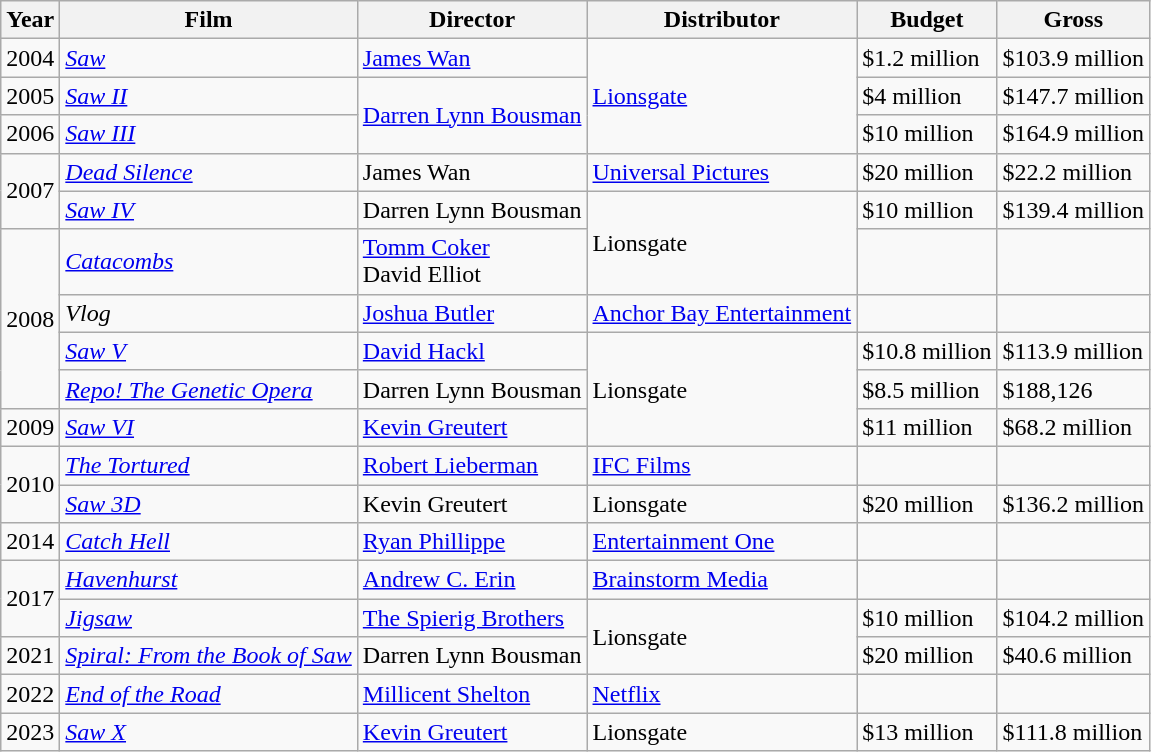<table class="wikitable sortable">
<tr>
<th>Year</th>
<th>Film</th>
<th>Director</th>
<th>Distributor</th>
<th>Budget</th>
<th>Gross</th>
</tr>
<tr>
<td>2004</td>
<td><em><a href='#'>Saw</a></em></td>
<td><a href='#'>James Wan</a></td>
<td rowspan="3"><a href='#'>Lionsgate</a></td>
<td>$1.2 million</td>
<td>$103.9 million</td>
</tr>
<tr>
<td>2005</td>
<td><em><a href='#'>Saw II</a></em></td>
<td rowspan="2"><a href='#'>Darren Lynn Bousman</a></td>
<td>$4 million</td>
<td>$147.7 million</td>
</tr>
<tr>
<td>2006</td>
<td><em><a href='#'>Saw III</a></em></td>
<td>$10 million</td>
<td>$164.9 million</td>
</tr>
<tr>
<td rowspan="2">2007</td>
<td><em><a href='#'>Dead Silence</a></em></td>
<td>James Wan</td>
<td><a href='#'>Universal Pictures</a></td>
<td>$20 million</td>
<td>$22.2 million</td>
</tr>
<tr>
<td><em><a href='#'>Saw IV</a></em></td>
<td>Darren Lynn Bousman</td>
<td rowspan="2">Lionsgate</td>
<td>$10 million</td>
<td>$139.4 million</td>
</tr>
<tr>
<td rowspan="4">2008</td>
<td><em><a href='#'>Catacombs</a></em></td>
<td><a href='#'>Tomm Coker</a><br>David Elliot</td>
<td></td>
<td></td>
</tr>
<tr>
<td><em>Vlog</em></td>
<td><a href='#'>Joshua Butler</a></td>
<td><a href='#'>Anchor Bay Entertainment</a></td>
<td></td>
<td></td>
</tr>
<tr>
<td><em><a href='#'>Saw V</a></em></td>
<td><a href='#'>David Hackl</a></td>
<td rowspan="3">Lionsgate</td>
<td>$10.8 million</td>
<td>$113.9 million</td>
</tr>
<tr>
<td><em><a href='#'>Repo! The Genetic Opera</a></em></td>
<td>Darren Lynn Bousman</td>
<td>$8.5 million</td>
<td>$188,126</td>
</tr>
<tr>
<td>2009</td>
<td><em><a href='#'>Saw VI</a></em></td>
<td><a href='#'>Kevin Greutert</a></td>
<td>$11 million</td>
<td>$68.2 million</td>
</tr>
<tr>
<td rowspan="2">2010</td>
<td><em><a href='#'>The Tortured</a></em></td>
<td><a href='#'>Robert Lieberman</a></td>
<td><a href='#'>IFC Films</a></td>
<td></td>
<td></td>
</tr>
<tr>
<td><em><a href='#'>Saw 3D</a></em></td>
<td>Kevin Greutert</td>
<td>Lionsgate</td>
<td>$20 million</td>
<td>$136.2 million</td>
</tr>
<tr>
<td>2014</td>
<td><em><a href='#'>Catch Hell</a></em></td>
<td><a href='#'>Ryan Phillippe</a></td>
<td><a href='#'>Entertainment One</a></td>
<td></td>
<td></td>
</tr>
<tr>
<td rowspan="2">2017</td>
<td><em><a href='#'>Havenhurst</a></em></td>
<td><a href='#'>Andrew C. Erin</a></td>
<td><a href='#'>Brainstorm Media</a></td>
<td></td>
<td></td>
</tr>
<tr>
<td><em><a href='#'>Jigsaw</a></em></td>
<td><a href='#'>The Spierig Brothers</a></td>
<td rowspan="2">Lionsgate</td>
<td>$10 million</td>
<td>$104.2 million</td>
</tr>
<tr>
<td>2021</td>
<td><em><a href='#'>Spiral: From the Book of Saw</a></em></td>
<td>Darren Lynn Bousman</td>
<td>$20 million</td>
<td>$40.6 million</td>
</tr>
<tr>
<td>2022</td>
<td><em><a href='#'>End of the Road</a></em></td>
<td><a href='#'>Millicent Shelton</a></td>
<td><a href='#'>Netflix</a></td>
<td></td>
<td></td>
</tr>
<tr>
<td>2023</td>
<td><em><a href='#'>Saw X</a></em></td>
<td><a href='#'>Kevin Greutert</a></td>
<td>Lionsgate</td>
<td>$13 million</td>
<td>$111.8 million</td>
</tr>
</table>
